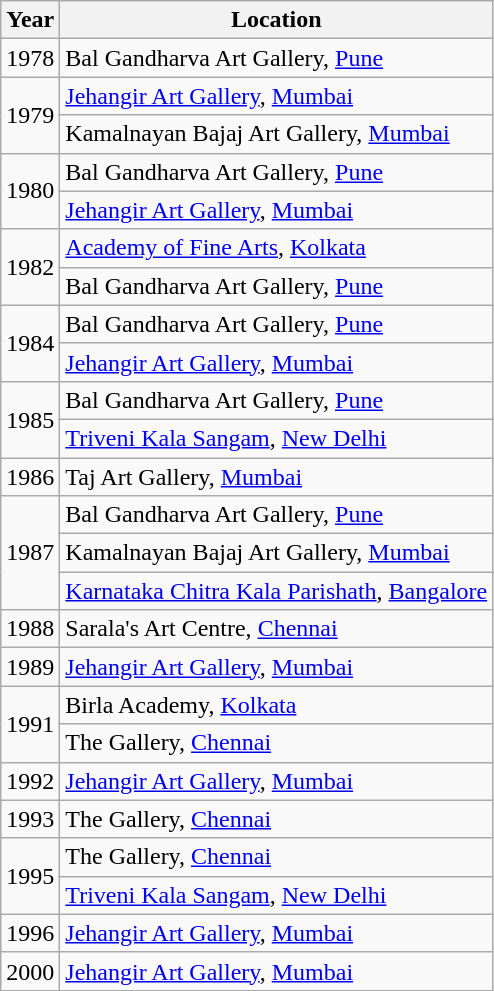<table class="wikitable">
<tr>
<th>Year</th>
<th>Location</th>
</tr>
<tr>
<td>1978</td>
<td>Bal Gandharva Art Gallery, <a href='#'>Pune</a></td>
</tr>
<tr>
<td rowspan=2>1979</td>
<td><a href='#'>Jehangir Art Gallery</a>, <a href='#'>Mumbai</a></td>
</tr>
<tr>
<td>Kamalnayan Bajaj Art Gallery, <a href='#'>Mumbai</a></td>
</tr>
<tr>
<td rowspan=2>1980</td>
<td>Bal Gandharva Art Gallery, <a href='#'>Pune</a></td>
</tr>
<tr>
<td><a href='#'>Jehangir Art Gallery</a>, <a href='#'>Mumbai</a></td>
</tr>
<tr>
<td rowspan=2>1982</td>
<td><a href='#'>Academy of Fine Arts</a>, <a href='#'>Kolkata</a></td>
</tr>
<tr>
<td>Bal Gandharva Art Gallery, <a href='#'>Pune</a></td>
</tr>
<tr>
<td rowspan=2>1984</td>
<td>Bal Gandharva Art Gallery, <a href='#'>Pune</a></td>
</tr>
<tr>
<td><a href='#'>Jehangir Art Gallery</a>, <a href='#'>Mumbai</a></td>
</tr>
<tr>
<td rowspan=2>1985</td>
<td>Bal Gandharva Art Gallery, <a href='#'>Pune</a></td>
</tr>
<tr>
<td><a href='#'>Triveni Kala Sangam</a>, <a href='#'>New Delhi</a></td>
</tr>
<tr>
<td>1986</td>
<td>Taj Art Gallery, <a href='#'>Mumbai</a></td>
</tr>
<tr>
<td rowspan=3>1987</td>
<td>Bal Gandharva Art Gallery, <a href='#'>Pune</a></td>
</tr>
<tr>
<td>Kamalnayan Bajaj Art Gallery, <a href='#'>Mumbai</a></td>
</tr>
<tr>
<td><a href='#'>Karnataka Chitra Kala Parishath</a>, <a href='#'>Bangalore</a></td>
</tr>
<tr>
<td>1988</td>
<td>Sarala's Art Centre, <a href='#'>Chennai</a></td>
</tr>
<tr>
<td>1989</td>
<td><a href='#'>Jehangir Art Gallery</a>, <a href='#'>Mumbai</a></td>
</tr>
<tr>
<td rowspan=2>1991</td>
<td>Birla Academy, <a href='#'>Kolkata</a></td>
</tr>
<tr>
<td>The Gallery, <a href='#'>Chennai</a></td>
</tr>
<tr>
<td>1992</td>
<td><a href='#'>Jehangir Art Gallery</a>, <a href='#'>Mumbai</a></td>
</tr>
<tr>
<td>1993</td>
<td>The Gallery, <a href='#'>Chennai</a></td>
</tr>
<tr>
<td rowspan=2>1995</td>
<td>The Gallery, <a href='#'>Chennai</a></td>
</tr>
<tr>
<td><a href='#'>Triveni Kala Sangam</a>, <a href='#'>New Delhi</a></td>
</tr>
<tr>
<td>1996</td>
<td><a href='#'>Jehangir Art Gallery</a>, <a href='#'>Mumbai</a></td>
</tr>
<tr>
<td>2000</td>
<td><a href='#'>Jehangir Art Gallery</a>, <a href='#'>Mumbai</a></td>
</tr>
</table>
